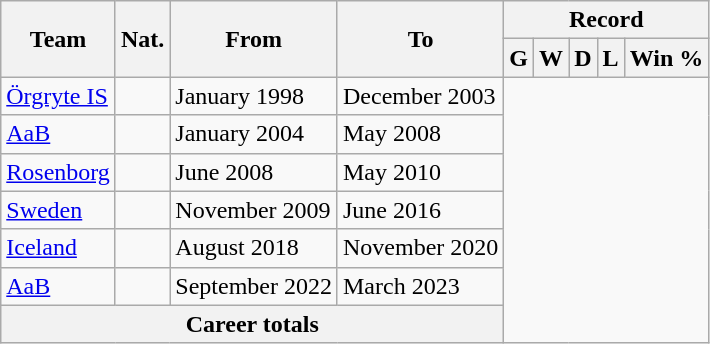<table class="wikitable" style="text-align:centre">
<tr>
<th rowspan=2>Team</th>
<th rowspan=2>Nat.</th>
<th rowspan=2>From</th>
<th rowspan=2>To</th>
<th colspan=8>Record</th>
</tr>
<tr>
<th>G</th>
<th>W</th>
<th>D</th>
<th>L</th>
<th>Win %</th>
</tr>
<tr>
<td align=left><a href='#'>Örgryte IS</a></td>
<td></td>
<td align=left>January 1998</td>
<td align=left>December 2003<br></td>
</tr>
<tr>
<td align=left><a href='#'>AaB</a></td>
<td></td>
<td align=left>January 2004</td>
<td align=left>May 2008<br></td>
</tr>
<tr>
<td align=left><a href='#'>Rosenborg</a></td>
<td></td>
<td align=left>June 2008</td>
<td align=left>May 2010<br></td>
</tr>
<tr>
<td align=left><a href='#'>Sweden</a></td>
<td></td>
<td align=left>November 2009</td>
<td align=left>June 2016<br></td>
</tr>
<tr>
<td align=left><a href='#'>Iceland</a></td>
<td></td>
<td align=left>August 2018</td>
<td align=left>November 2020<br></td>
</tr>
<tr>
<td align=left><a href='#'>AaB</a></td>
<td></td>
<td align=left>September 2022</td>
<td align=left>March 2023<br></td>
</tr>
<tr>
<th colspan=4>Career totals<br></th>
</tr>
</table>
